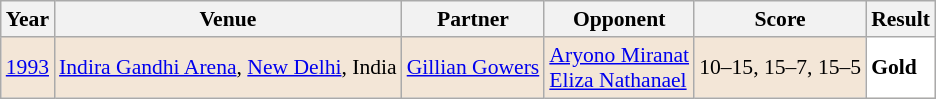<table class="sortable wikitable" style="font-size: 90%;">
<tr>
<th>Year</th>
<th>Venue</th>
<th>Partner</th>
<th>Opponent</th>
<th>Score</th>
<th>Result</th>
</tr>
<tr style="background:#F3E6D7">
<td align="center"><a href='#'>1993</a></td>
<td align="left"><a href='#'>Indira Gandhi Arena</a>, <a href='#'>New Delhi</a>, India</td>
<td align="left"> <a href='#'>Gillian Gowers</a></td>
<td align="left"> <a href='#'>Aryono Miranat</a><br> <a href='#'>Eliza Nathanael</a></td>
<td align="left">10–15, 15–7, 15–5</td>
<td style="text-align:left; background:white"> <strong>Gold</strong></td>
</tr>
</table>
